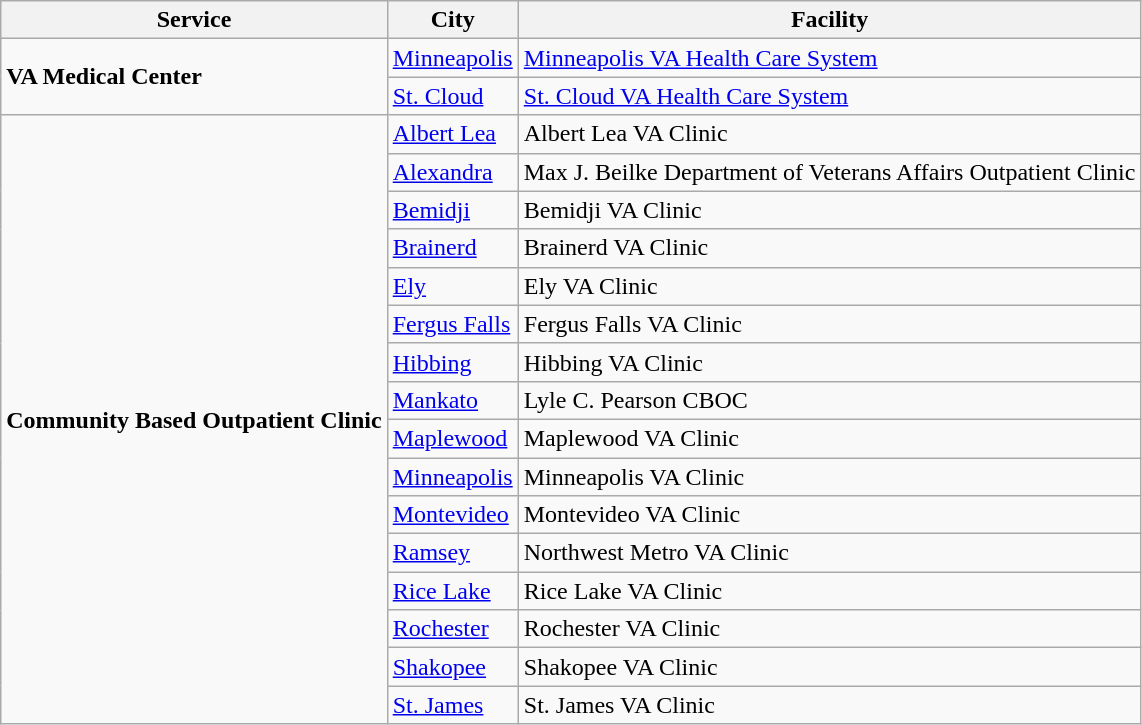<table class="wikitable">
<tr>
<th>Service</th>
<th>City</th>
<th>Facility</th>
</tr>
<tr>
<td rowspan=2><strong>VA Medical Center</strong></td>
<td><a href='#'>Minneapolis</a></td>
<td><a href='#'>Minneapolis VA Health Care System</a></td>
</tr>
<tr>
<td><a href='#'>St. Cloud</a></td>
<td><a href='#'>St. Cloud VA Health Care System</a></td>
</tr>
<tr>
<td rowspan=16><strong>Community Based Outpatient Clinic</strong></td>
<td><a href='#'>Albert Lea</a></td>
<td>Albert Lea VA Clinic</td>
</tr>
<tr>
<td><a href='#'>Alexandra</a></td>
<td>Max J. Beilke Department of Veterans Affairs Outpatient Clinic</td>
</tr>
<tr>
<td><a href='#'>Bemidji</a></td>
<td>Bemidji VA Clinic</td>
</tr>
<tr>
<td><a href='#'>Brainerd</a></td>
<td>Brainerd VA Clinic</td>
</tr>
<tr>
<td><a href='#'>Ely</a></td>
<td>Ely VA Clinic</td>
</tr>
<tr>
<td><a href='#'>Fergus Falls</a></td>
<td>Fergus Falls VA Clinic</td>
</tr>
<tr>
<td><a href='#'>Hibbing</a></td>
<td>Hibbing VA Clinic</td>
</tr>
<tr>
<td><a href='#'>Mankato</a></td>
<td>Lyle C. Pearson CBOC</td>
</tr>
<tr>
<td><a href='#'>Maplewood</a></td>
<td>Maplewood VA Clinic</td>
</tr>
<tr>
<td><a href='#'>Minneapolis</a></td>
<td>Minneapolis VA Clinic</td>
</tr>
<tr>
<td><a href='#'>Montevideo</a></td>
<td>Montevideo VA Clinic</td>
</tr>
<tr>
<td><a href='#'>Ramsey</a></td>
<td>Northwest Metro VA Clinic</td>
</tr>
<tr>
<td><a href='#'>Rice Lake</a></td>
<td>Rice Lake VA Clinic</td>
</tr>
<tr>
<td><a href='#'>Rochester</a></td>
<td>Rochester VA Clinic</td>
</tr>
<tr>
<td><a href='#'>Shakopee</a></td>
<td>Shakopee VA Clinic</td>
</tr>
<tr>
<td><a href='#'>St. James</a></td>
<td>St. James VA Clinic</td>
</tr>
</table>
